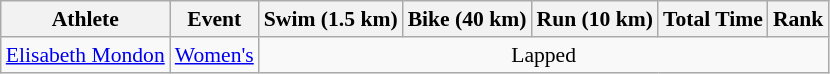<table class="wikitable" style="font-size:90%">
<tr>
<th>Athlete</th>
<th>Event</th>
<th>Swim (1.5 km)</th>
<th>Bike (40 km)</th>
<th>Run (10 km)</th>
<th>Total Time</th>
<th>Rank</th>
</tr>
<tr align=center>
<td align=left><a href='#'>Elisabeth Mondon</a></td>
<td align=left><a href='#'>Women's</a></td>
<td colspan=5>Lapped</td>
</tr>
</table>
